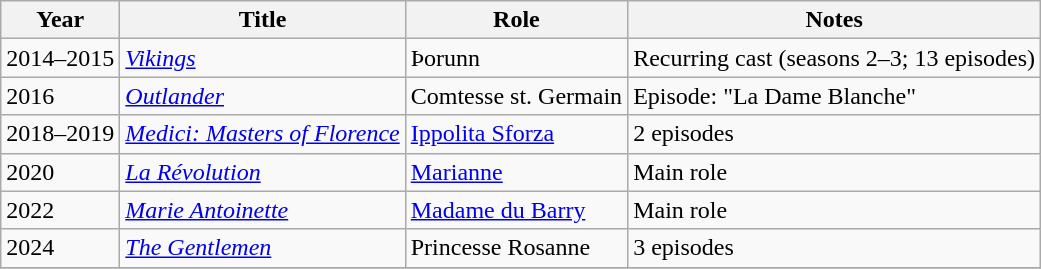<table class="wikitable">
<tr>
<th>Year</th>
<th>Title</th>
<th>Role</th>
<th>Notes</th>
</tr>
<tr>
<td>2014–2015</td>
<td><em><a href='#'>Vikings</a></em></td>
<td>Þorunn</td>
<td>Recurring cast (seasons 2–3; 13 episodes)</td>
</tr>
<tr>
<td>2016</td>
<td><em><a href='#'>Outlander</a></em></td>
<td>Comtesse st. Germain</td>
<td>Episode: "La Dame Blanche"</td>
</tr>
<tr>
<td>2018–2019</td>
<td><em><a href='#'>Medici: Masters of Florence</a></em></td>
<td><a href='#'>Ippolita Sforza</a></td>
<td>2 episodes</td>
</tr>
<tr>
<td>2020</td>
<td><em><a href='#'>La Révolution</a></em></td>
<td><a href='#'>Marianne</a></td>
<td>Main role</td>
</tr>
<tr>
<td>2022</td>
<td><em><a href='#'>Marie Antoinette</a></em></td>
<td><a href='#'>Madame du Barry</a></td>
<td>Main role</td>
</tr>
<tr>
<td>2024</td>
<td><em><a href='#'>The Gentlemen</a></em></td>
<td>Princesse Rosanne</td>
<td>3 episodes</td>
</tr>
<tr>
</tr>
</table>
